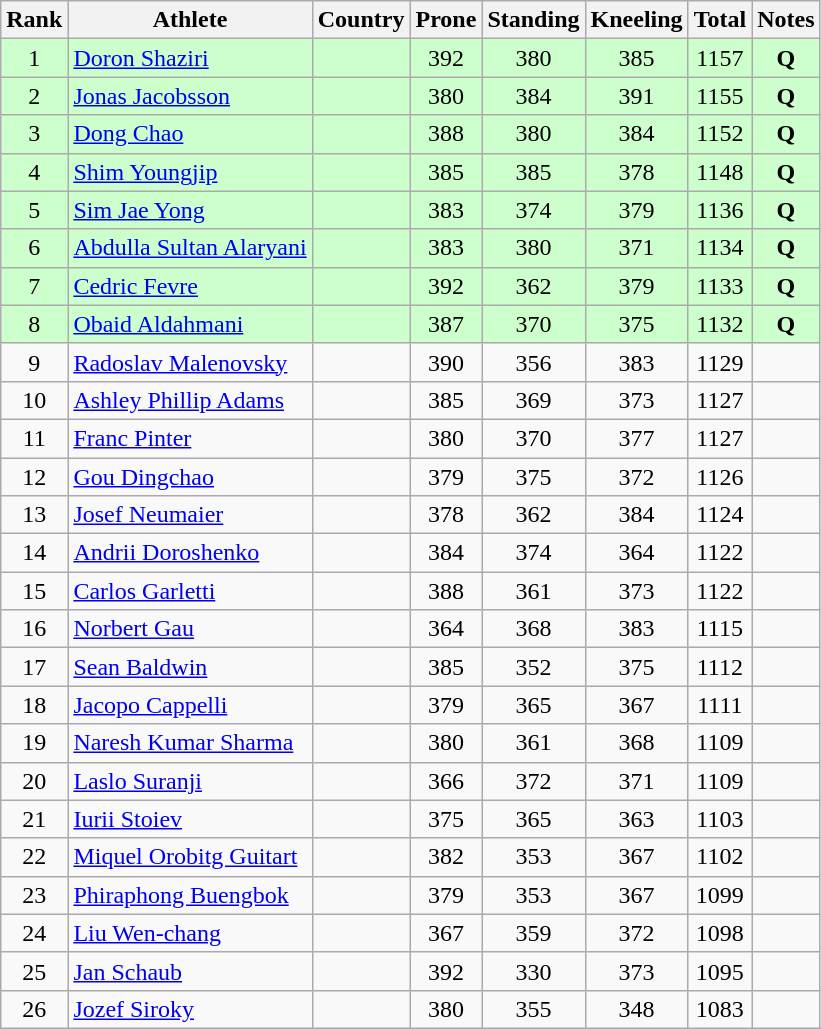<table class="wikitable sortable" style="text-align:center">
<tr>
<th>Rank</th>
<th>Athlete</th>
<th>Country</th>
<th>Prone</th>
<th>Standing</th>
<th>Kneeling</th>
<th>Total</th>
<th>Notes</th>
</tr>
<tr bgcolor=#ccffcc>
<td>1</td>
<td align=left><a href='#'>Doron Shaziri</a></td>
<td align=left></td>
<td>392</td>
<td>380</td>
<td>385</td>
<td>1157</td>
<td><strong>Q</strong></td>
</tr>
<tr bgcolor=#ccffcc>
<td>2</td>
<td align=left><a href='#'>Jonas Jacobsson</a></td>
<td align=left></td>
<td>380</td>
<td>384</td>
<td>391</td>
<td>1155</td>
<td><strong>Q</strong></td>
</tr>
<tr bgcolor=#ccffcc>
<td>3</td>
<td align=left><a href='#'>Dong Chao</a></td>
<td align=left></td>
<td>388</td>
<td>380</td>
<td>384</td>
<td>1152</td>
<td><strong>Q</strong></td>
</tr>
<tr bgcolor=#ccffcc>
<td>4</td>
<td align=left><a href='#'>Shim Youngjip</a></td>
<td align=left></td>
<td>385</td>
<td>385</td>
<td>378</td>
<td>1148</td>
<td><strong>Q</strong></td>
</tr>
<tr bgcolor=#ccffcc>
<td>5</td>
<td align=left><a href='#'>Sim Jae Yong</a></td>
<td align=left></td>
<td>383</td>
<td>374</td>
<td>379</td>
<td>1136</td>
<td><strong>Q</strong></td>
</tr>
<tr bgcolor=#ccffcc>
<td>6</td>
<td align=left><a href='#'>Abdulla Sultan Alaryani</a></td>
<td align=left></td>
<td>383</td>
<td>380</td>
<td>371</td>
<td>1134</td>
<td><strong>Q</strong></td>
</tr>
<tr bgcolor=#ccffcc>
<td>7</td>
<td align=left><a href='#'>Cedric Fevre</a></td>
<td align=left></td>
<td>392</td>
<td>362</td>
<td>379</td>
<td>1133</td>
<td><strong>Q</strong></td>
</tr>
<tr bgcolor=#ccffcc>
<td>8</td>
<td align=left><a href='#'>Obaid Aldahmani</a></td>
<td align=left></td>
<td>387</td>
<td>370</td>
<td>375</td>
<td>1132</td>
<td><strong>Q</strong></td>
</tr>
<tr>
<td>9</td>
<td align=left><a href='#'>Radoslav Malenovsky</a></td>
<td align=left></td>
<td>390</td>
<td>356</td>
<td>383</td>
<td>1129</td>
<td></td>
</tr>
<tr>
<td>10</td>
<td align=left><a href='#'>Ashley Phillip Adams</a></td>
<td align=left></td>
<td>385</td>
<td>369</td>
<td>373</td>
<td>1127</td>
<td></td>
</tr>
<tr>
<td>11</td>
<td align=left><a href='#'>Franc Pinter</a></td>
<td align=left></td>
<td>380</td>
<td>370</td>
<td>377</td>
<td>1127</td>
<td></td>
</tr>
<tr>
<td>12</td>
<td align=left><a href='#'>Gou Dingchao</a></td>
<td align=left></td>
<td>379</td>
<td>375</td>
<td>372</td>
<td>1126</td>
<td></td>
</tr>
<tr>
<td>13</td>
<td align=left><a href='#'>Josef Neumaier</a></td>
<td align=left></td>
<td>378</td>
<td>362</td>
<td>384</td>
<td>1124</td>
<td></td>
</tr>
<tr>
<td>14</td>
<td align=left><a href='#'>Andrii Doroshenko</a></td>
<td align=left></td>
<td>384</td>
<td>374</td>
<td>364</td>
<td>1122</td>
<td></td>
</tr>
<tr>
<td>15</td>
<td align=left><a href='#'>Carlos Garletti</a></td>
<td align=left></td>
<td>388</td>
<td>361</td>
<td>373</td>
<td>1122</td>
<td></td>
</tr>
<tr>
<td>16</td>
<td align=left><a href='#'>Norbert Gau</a></td>
<td align=left></td>
<td>364</td>
<td>368</td>
<td>383</td>
<td>1115</td>
<td></td>
</tr>
<tr>
<td>17</td>
<td align=left><a href='#'>Sean Baldwin</a></td>
<td align=left></td>
<td>385</td>
<td>352</td>
<td>375</td>
<td>1112</td>
<td></td>
</tr>
<tr>
<td>18</td>
<td align=left><a href='#'>Jacopo Cappelli</a></td>
<td align=left></td>
<td>379</td>
<td>365</td>
<td>367</td>
<td>1111</td>
<td></td>
</tr>
<tr>
<td>19</td>
<td align=left><a href='#'>Naresh Kumar Sharma</a></td>
<td align=left></td>
<td>380</td>
<td>361</td>
<td>368</td>
<td>1109</td>
<td></td>
</tr>
<tr>
<td>20</td>
<td align=left><a href='#'>Laslo Suranji</a></td>
<td align=left></td>
<td>366</td>
<td>372</td>
<td>371</td>
<td>1109</td>
<td></td>
</tr>
<tr>
<td>21</td>
<td align=left><a href='#'>Iurii Stoiev</a></td>
<td align=left></td>
<td>375</td>
<td>365</td>
<td>363</td>
<td>1103</td>
<td></td>
</tr>
<tr>
<td>22</td>
<td align=left><a href='#'>Miquel Orobitg Guitart</a></td>
<td align=left></td>
<td>382</td>
<td>353</td>
<td>367</td>
<td>1102</td>
<td></td>
</tr>
<tr>
<td>23</td>
<td align=left><a href='#'>Phiraphong Buengbok</a></td>
<td align=left></td>
<td>379</td>
<td>353</td>
<td>367</td>
<td>1099</td>
<td></td>
</tr>
<tr>
<td>24</td>
<td align=left><a href='#'>Liu Wen-chang</a></td>
<td align=left></td>
<td>367</td>
<td>359</td>
<td>372</td>
<td>1098</td>
<td></td>
</tr>
<tr>
<td>25</td>
<td align=left><a href='#'>Jan Schaub</a></td>
<td align=left></td>
<td>392</td>
<td>330</td>
<td>373</td>
<td>1095</td>
<td></td>
</tr>
<tr>
<td>26</td>
<td align=left><a href='#'>Jozef Siroky</a></td>
<td align=left></td>
<td>380</td>
<td>355</td>
<td>348</td>
<td>1083</td>
<td></td>
</tr>
</table>
